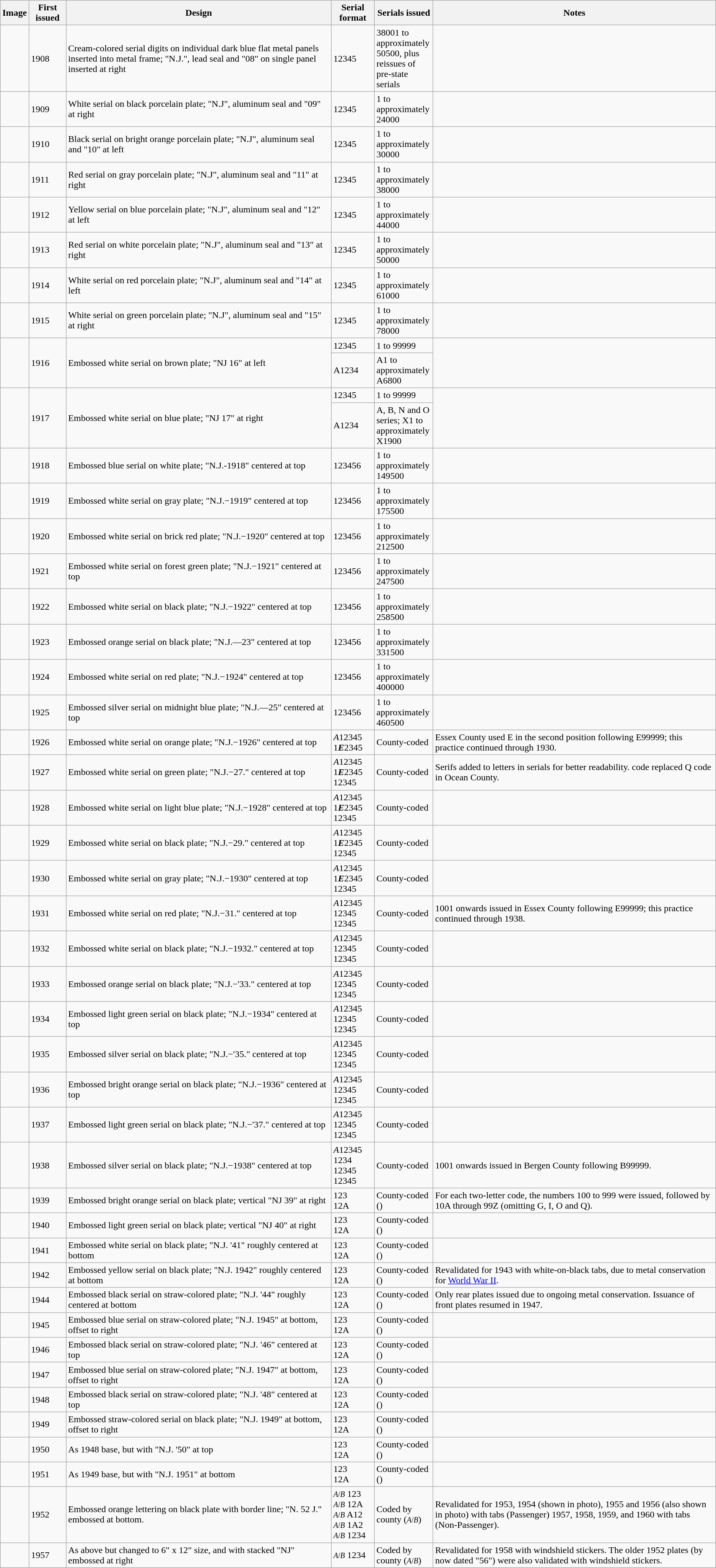<table class="wikitable">
<tr>
<th>Image</th>
<th>First issued</th>
<th>Design</th>
<th>Serial format</th>
<th style="width:95px;">Serials issued</th>
<th>Notes</th>
</tr>
<tr>
<td></td>
<td>1908</td>
<td>Cream-colored serial digits on individual dark blue flat metal panels inserted into metal frame; "N.J.", lead seal and "08" on single panel inserted at right</td>
<td>12345</td>
<td>38001 to approximately 50500, plus reissues of pre-state serials</td>
<td></td>
</tr>
<tr>
<td></td>
<td>1909</td>
<td>White serial on black porcelain plate; "N.J", aluminum seal and "09" at right</td>
<td>12345</td>
<td>1 to approximately 24000</td>
<td></td>
</tr>
<tr>
<td></td>
<td>1910</td>
<td>Black serial on bright orange porcelain plate; "N.J", aluminum seal and "10" at left</td>
<td>12345</td>
<td>1 to approximately 30000</td>
<td></td>
</tr>
<tr>
<td></td>
<td>1911</td>
<td>Red serial on gray porcelain plate; "N.J", aluminum seal and "11" at right</td>
<td>12345</td>
<td>1 to approximately 38000</td>
<td></td>
</tr>
<tr>
<td></td>
<td>1912</td>
<td>Yellow serial on blue porcelain plate; "N.J", aluminum seal and "12" at left</td>
<td>12345</td>
<td>1 to approximately 44000</td>
<td></td>
</tr>
<tr>
<td></td>
<td>1913</td>
<td>Red serial on white porcelain plate; "N.J", aluminum seal and "13" at right</td>
<td>12345</td>
<td>1 to approximately 50000</td>
<td></td>
</tr>
<tr>
<td></td>
<td>1914</td>
<td>White serial on red porcelain plate; "N.J", aluminum seal and "14" at left</td>
<td>12345</td>
<td>1 to approximately 61000</td>
<td></td>
</tr>
<tr>
<td></td>
<td>1915</td>
<td>White serial on green porcelain plate; "N.J", aluminum seal and "15" at right</td>
<td>12345</td>
<td>1 to approximately 78000</td>
<td></td>
</tr>
<tr>
<td rowspan="2"></td>
<td rowspan="2">1916</td>
<td rowspan="2">Embossed white serial on brown plate; "NJ 16" at left</td>
<td>12345</td>
<td>1 to 99999</td>
<td rowspan="2"></td>
</tr>
<tr>
<td>A1234</td>
<td>A1 to approximately A6800</td>
</tr>
<tr>
<td rowspan="2"></td>
<td rowspan="2">1917</td>
<td rowspan="2">Embossed white serial on blue plate; "NJ 17" at right</td>
<td>12345</td>
<td>1 to 99999</td>
<td rowspan="2"></td>
</tr>
<tr>
<td>A1234</td>
<td>A, B, N and O series; X1 to approximately X1900</td>
</tr>
<tr>
<td></td>
<td>1918</td>
<td>Embossed blue serial on white plate; "N.J.-1918" centered at top</td>
<td>123456</td>
<td>1 to approximately 149500</td>
<td></td>
</tr>
<tr>
<td></td>
<td>1919</td>
<td>Embossed white serial on gray plate; "N.J.−1919" centered at top</td>
<td>123456</td>
<td>1 to approximately 175500</td>
<td></td>
</tr>
<tr>
<td></td>
<td>1920</td>
<td>Embossed white serial on brick red plate; "N.J.−1920" centered at top</td>
<td>123456</td>
<td>1 to approximately 212500</td>
<td></td>
</tr>
<tr>
<td></td>
<td>1921</td>
<td>Embossed white serial on forest green plate; "N.J.−1921" centered at top</td>
<td>123456</td>
<td>1 to approximately 247500</td>
<td></td>
</tr>
<tr>
<td></td>
<td>1922</td>
<td>Embossed white serial on black plate; "N.J.−1922" centered at top</td>
<td>123456</td>
<td>1 to approximately 258500</td>
<td></td>
</tr>
<tr>
<td></td>
<td>1923</td>
<td>Embossed orange serial on black plate; "N.J.—23" centered at top</td>
<td>123456</td>
<td>1 to approximately 331500</td>
<td></td>
</tr>
<tr>
<td></td>
<td>1924</td>
<td>Embossed white serial on red plate; "N.J.−1924" centered at top</td>
<td>123456</td>
<td>1 to approximately 400000</td>
<td></td>
</tr>
<tr>
<td></td>
<td>1925</td>
<td>Embossed silver serial on midnight blue plate; "N.J.—25" centered at top</td>
<td>123456</td>
<td>1 to approximately 460500</td>
<td></td>
</tr>
<tr>
<td></td>
<td>1926</td>
<td>Embossed white serial on orange plate; "N.J.−1926" centered at top</td>
<td><em>A</em>12345<br>1<strong><em>E</em></strong>2345</td>
<td>County-coded</td>
<td>Essex County used E in the second position following E99999; this practice continued through 1930.</td>
</tr>
<tr>
<td></td>
<td>1927</td>
<td>Embossed white serial on green plate; "N.J.−27." centered at top</td>
<td><em>A</em>12345<br>1<strong><em>E</em></strong>2345<br>12345</td>
<td>County-coded</td>
<td>Serifs added to letters in serials for better readability.  code replaced Q code in Ocean County.</td>
</tr>
<tr>
<td></td>
<td>1928</td>
<td>Embossed white serial on light blue plate; "N.J.−1928" centered at top</td>
<td><em>A</em>12345<br>1<strong><em>E</em></strong>2345<br>12345</td>
<td>County-coded</td>
<td></td>
</tr>
<tr>
<td></td>
<td>1929</td>
<td>Embossed white serial on black plate; "N.J.−29." centered at top</td>
<td><em>A</em>12345<br>1<strong><em>E</em></strong>2345<br>12345</td>
<td>County-coded</td>
<td></td>
</tr>
<tr>
<td></td>
<td>1930</td>
<td>Embossed white serial on gray plate; "N.J.−1930" centered at top</td>
<td><em>A</em>12345<br>1<strong><em>E</em></strong>2345<br>12345</td>
<td>County-coded</td>
<td></td>
</tr>
<tr>
<td></td>
<td>1931</td>
<td>Embossed white serial on red plate; "N.J.−31." centered at top</td>
<td><em>A</em>12345<br>12345<br>12345</td>
<td>County-coded</td>
<td>1001 onwards issued in Essex County following E99999; this practice continued through 1938.</td>
</tr>
<tr>
<td></td>
<td>1932</td>
<td>Embossed white serial on black plate; "N.J.−1932." centered at top</td>
<td><em>A</em>12345<br>12345<br>12345</td>
<td>County-coded</td>
<td></td>
</tr>
<tr>
<td></td>
<td>1933</td>
<td>Embossed orange serial on black plate; "N.J.−'33." centered at top</td>
<td><em>A</em>12345<br>12345<br>12345</td>
<td>County-coded</td>
<td></td>
</tr>
<tr>
<td></td>
<td>1934</td>
<td>Embossed light green serial on black plate; "N.J.−1934" centered at top</td>
<td><em>A</em>12345<br>12345<br>12345</td>
<td>County-coded</td>
<td></td>
</tr>
<tr>
<td></td>
<td>1935</td>
<td>Embossed silver serial on black plate; "N.J.−'35." centered at top</td>
<td><em>A</em>12345<br>12345<br>12345</td>
<td>County-coded</td>
<td></td>
</tr>
<tr>
<td></td>
<td>1936</td>
<td>Embossed bright orange serial on black plate; "N.J.−1936" centered at top</td>
<td><em>A</em>12345<br>12345<br>12345</td>
<td>County-coded</td>
<td></td>
</tr>
<tr>
<td></td>
<td>1937</td>
<td>Embossed light green serial on black plate; "N.J.−'37." centered at top</td>
<td><em>A</em>12345<br>12345<br>12345</td>
<td>County-coded</td>
<td></td>
</tr>
<tr>
<td></td>
<td>1938</td>
<td>Embossed silver serial on black plate; "N.J.−1938" centered at top</td>
<td><em>A</em>12345<br>1234<br>12345<br>12345</td>
<td>County-coded</td>
<td>1001 onwards issued in Bergen County following B99999.</td>
</tr>
<tr>
<td></td>
<td>1939</td>
<td>Embossed bright orange serial on black plate; vertical "NJ 39" at right</td>
<td>123<br>12A</td>
<td>County-coded ()</td>
<td>For each two-letter code, the numbers 100 to 999 were issued, followed by 10A through 99Z (omitting G, I, O and Q).</td>
</tr>
<tr>
<td></td>
<td>1940</td>
<td>Embossed light green serial on black plate; vertical "NJ 40" at right</td>
<td>123<br>12A</td>
<td>County-coded ()</td>
<td></td>
</tr>
<tr>
<td></td>
<td>1941</td>
<td>Embossed white serial on black plate; "N.J. '41" roughly centered at bottom</td>
<td>123<br>12A</td>
<td>County-coded ()</td>
<td></td>
</tr>
<tr>
<td><br></td>
<td>1942</td>
<td>Embossed yellow serial on black plate; "N.J. 1942" roughly centered at bottom</td>
<td>123<br>12A</td>
<td>County-coded ()</td>
<td>Revalidated for 1943 with white-on-black tabs, due to metal conservation for <a href='#'>World War II</a>.</td>
</tr>
<tr>
<td></td>
<td>1944</td>
<td>Embossed black serial on straw-colored plate; "N.J. '44" roughly centered at bottom</td>
<td>123<br>12A</td>
<td>County-coded ()</td>
<td>Only rear plates issued due to ongoing metal conservation. Issuance of front plates resumed in 1947.</td>
</tr>
<tr>
<td></td>
<td>1945</td>
<td>Embossed blue serial on straw-colored plate; "N.J. 1945" at bottom, offset to right</td>
<td>123<br>12A</td>
<td>County-coded ()</td>
<td></td>
</tr>
<tr>
<td></td>
<td>1946</td>
<td>Embossed black serial on straw-colored plate; "N.J. '46" centered at top</td>
<td>123<br>12A</td>
<td>County-coded ()</td>
<td></td>
</tr>
<tr>
<td></td>
<td>1947</td>
<td>Embossed blue serial on straw-colored plate; "N.J. 1947" at bottom, offset to right</td>
<td>123<br>12A</td>
<td>County-coded ()</td>
<td></td>
</tr>
<tr>
<td></td>
<td>1948</td>
<td>Embossed black serial on straw-colored plate; "N.J. '48" centered at top</td>
<td>123<br>12A</td>
<td>County-coded ()</td>
<td></td>
</tr>
<tr>
<td></td>
<td>1949</td>
<td>Embossed straw-colored serial on black plate; "N.J. 1949" at bottom, offset to right</td>
<td>123<br>12A</td>
<td>County-coded ()</td>
<td></td>
</tr>
<tr>
<td></td>
<td>1950</td>
<td>As 1948 base, but with "N.J. '50" at top</td>
<td>123<br>12A</td>
<td>County-coded ()</td>
<td></td>
</tr>
<tr>
<td></td>
<td>1951</td>
<td>As 1949 base, but with "N.J. 1951" at bottom</td>
<td>123<br>12A</td>
<td>County-coded ()</td>
<td></td>
</tr>
<tr>
<td><br></td>
<td>1952</td>
<td>Embossed orange lettering on black plate with border line; "N. 52 J." embossed at bottom.</td>
<td><small><em>A</em>/<em>B</em></small> 123<br><small><em>A</em>/<em>B</em></small> 12A<br><small><em>A</em>/<em>B</em></small> A12<br><small><em>A</em>/<em>B</em></small> 1A2<br><small><em>A</em>/<em>B</em></small> 1234</td>
<td>Coded by county (<small><em>A</em>/<em>B</em></small>)</td>
<td>Revalidated for 1953, 1954 (shown in photo), 1955 and 1956 (also shown in photo) with tabs (Passenger) 1957, 1958, 1959, and 1960 with tabs (Non-Passenger).</td>
</tr>
<tr>
<td></td>
<td>1957</td>
<td>As above but changed to 6" x 12" size, and with stacked "NJ" embossed at right</td>
<td><small><em>A</em>/<em>B</em></small> 1234</td>
<td>Coded by county (<small><em>A</em>/<em>B</em></small>)</td>
<td>Revalidated for 1958 with windshield stickers. The older 1952 plates (by now dated "56") were also validated with windshield stickers.</td>
</tr>
</table>
